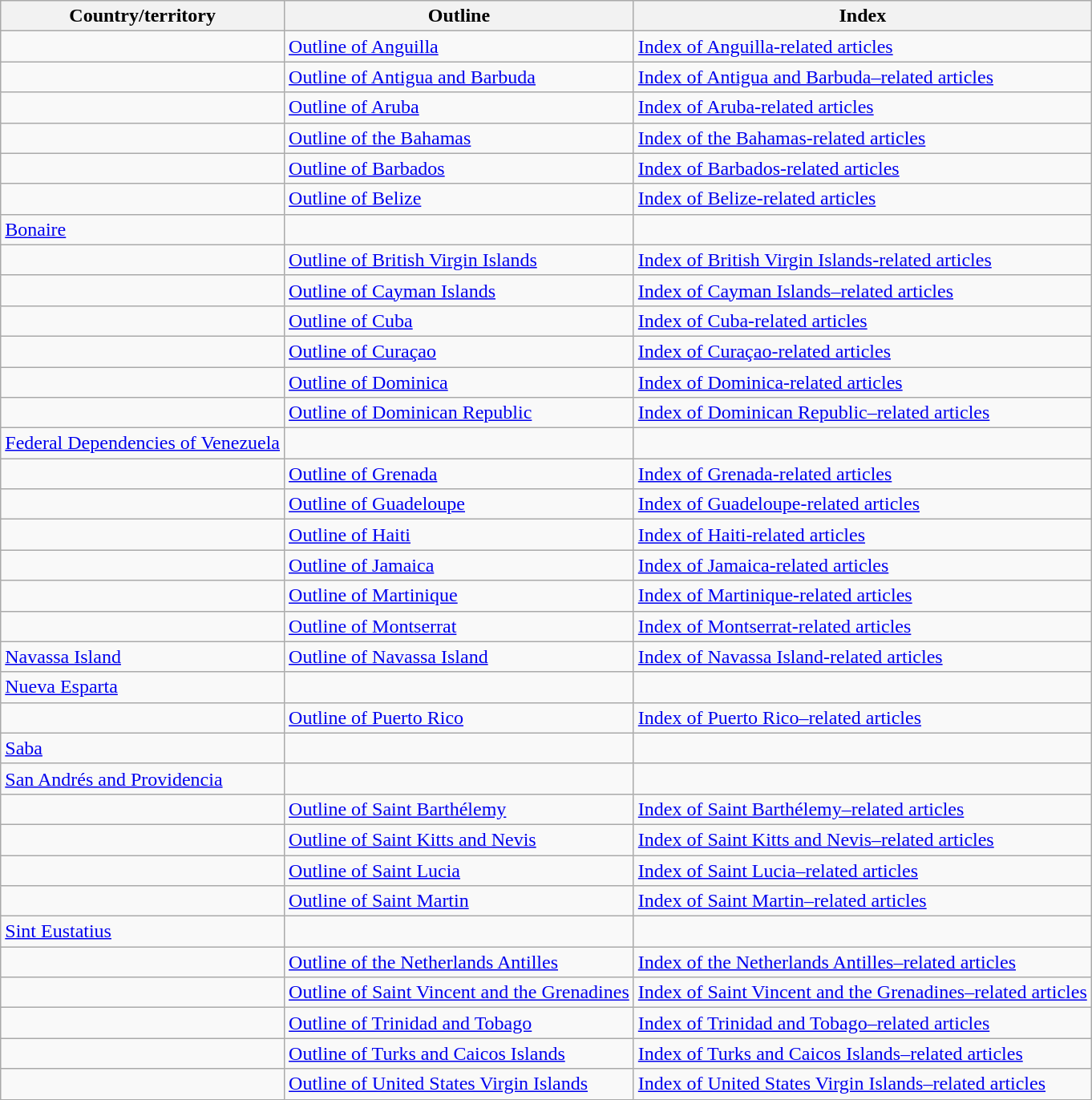<table class="wikitable sortable" style="border-spacing: 2px">
<tr style="vertical-align: top;">
<th>Country/territory</th>
<th>Outline</th>
<th>Index</th>
</tr>
<tr>
<td></td>
<td><a href='#'>Outline of Anguilla</a></td>
<td><a href='#'>Index of Anguilla-related articles</a></td>
</tr>
<tr>
<td></td>
<td><a href='#'>Outline of Antigua and Barbuda</a></td>
<td><a href='#'>Index of Antigua and Barbuda–related articles</a></td>
</tr>
<tr>
<td></td>
<td><a href='#'>Outline of Aruba</a></td>
<td><a href='#'>Index of Aruba-related articles</a></td>
</tr>
<tr>
<td></td>
<td><a href='#'>Outline of the Bahamas</a></td>
<td><a href='#'>Index of the Bahamas-related articles</a></td>
</tr>
<tr>
<td></td>
<td><a href='#'>Outline of Barbados</a></td>
<td><a href='#'>Index of Barbados-related articles</a></td>
</tr>
<tr>
<td></td>
<td><a href='#'>Outline of Belize</a></td>
<td><a href='#'>Index of Belize-related articles</a></td>
</tr>
<tr>
<td> <a href='#'>Bonaire</a></td>
<td></td>
<td></td>
</tr>
<tr>
<td></td>
<td><a href='#'>Outline of British Virgin Islands</a></td>
<td><a href='#'>Index of British Virgin Islands-related articles</a></td>
</tr>
<tr>
<td></td>
<td><a href='#'>Outline of Cayman Islands</a></td>
<td><a href='#'>Index of Cayman Islands–related articles</a></td>
</tr>
<tr>
<td></td>
<td><a href='#'>Outline of Cuba</a></td>
<td><a href='#'>Index of Cuba-related articles</a></td>
</tr>
<tr>
<td></td>
<td><a href='#'>Outline of Curaçao</a></td>
<td><a href='#'>Index of Curaçao-related articles</a></td>
</tr>
<tr>
<td></td>
<td><a href='#'>Outline of Dominica</a></td>
<td><a href='#'>Index of Dominica-related articles</a></td>
</tr>
<tr>
<td></td>
<td><a href='#'>Outline of Dominican Republic</a></td>
<td><a href='#'>Index of Dominican Republic–related articles</a></td>
</tr>
<tr>
<td> <a href='#'>Federal Dependencies of Venezuela</a></td>
<td></td>
<td></td>
</tr>
<tr>
<td></td>
<td><a href='#'>Outline of Grenada</a></td>
<td><a href='#'>Index of Grenada-related articles</a></td>
</tr>
<tr>
<td></td>
<td><a href='#'>Outline of Guadeloupe</a></td>
<td><a href='#'>Index of Guadeloupe-related articles</a></td>
</tr>
<tr>
<td></td>
<td><a href='#'>Outline of Haiti</a></td>
<td><a href='#'>Index of Haiti-related articles</a></td>
</tr>
<tr>
<td></td>
<td><a href='#'>Outline of Jamaica</a></td>
<td><a href='#'>Index of Jamaica-related articles</a></td>
</tr>
<tr>
<td></td>
<td><a href='#'>Outline of Martinique</a></td>
<td><a href='#'>Index of Martinique-related articles</a></td>
</tr>
<tr>
<td></td>
<td><a href='#'>Outline of Montserrat</a></td>
<td><a href='#'>Index of Montserrat-related articles</a></td>
</tr>
<tr>
<td> <a href='#'>Navassa Island</a></td>
<td><a href='#'>Outline of Navassa Island</a></td>
<td><a href='#'>Index of Navassa Island-related articles</a></td>
</tr>
<tr>
<td> <a href='#'>Nueva Esparta</a></td>
<td></td>
<td></td>
</tr>
<tr>
<td></td>
<td><a href='#'>Outline of Puerto Rico</a></td>
<td><a href='#'>Index of Puerto Rico–related articles</a></td>
</tr>
<tr>
<td> <a href='#'>Saba</a></td>
<td></td>
<td></td>
</tr>
<tr>
<td> <a href='#'>San Andrés and Providencia</a></td>
<td></td>
<td></td>
</tr>
<tr>
<td></td>
<td><a href='#'>Outline of Saint Barthélemy</a></td>
<td><a href='#'>Index of Saint Barthélemy–related articles</a></td>
</tr>
<tr>
<td></td>
<td><a href='#'>Outline of Saint Kitts and Nevis</a></td>
<td><a href='#'>Index of Saint Kitts and Nevis–related articles</a></td>
</tr>
<tr>
<td></td>
<td><a href='#'>Outline of Saint Lucia</a></td>
<td><a href='#'>Index of Saint Lucia–related articles</a></td>
</tr>
<tr>
<td></td>
<td><a href='#'>Outline of Saint Martin</a></td>
<td><a href='#'>Index of Saint Martin–related articles</a></td>
</tr>
<tr>
<td> <a href='#'>Sint Eustatius</a></td>
<td></td>
<td></td>
</tr>
<tr>
<td></td>
<td><a href='#'>Outline of the Netherlands Antilles</a></td>
<td><a href='#'>Index of the Netherlands Antilles–related articles</a></td>
</tr>
<tr>
<td></td>
<td><a href='#'>Outline of Saint Vincent and the Grenadines</a></td>
<td><a href='#'>Index of Saint Vincent and the Grenadines–related articles</a></td>
</tr>
<tr>
<td></td>
<td><a href='#'>Outline of Trinidad and Tobago</a></td>
<td><a href='#'>Index of Trinidad and Tobago–related articles</a></td>
</tr>
<tr>
<td></td>
<td><a href='#'>Outline of Turks and Caicos Islands</a></td>
<td><a href='#'>Index of Turks and Caicos Islands–related articles</a></td>
</tr>
<tr>
<td></td>
<td><a href='#'>Outline of United States Virgin Islands</a></td>
<td><a href='#'>Index of United States Virgin Islands–related articles</a></td>
</tr>
</table>
